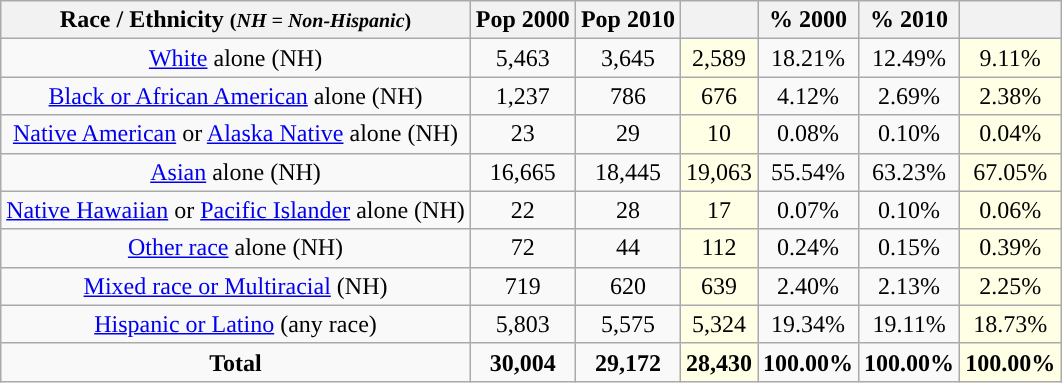<table class="wikitable" style="text-align:center;">
<tr>
<th>Race / Ethnicity <small>(<em>NH = Non-Hispanic</em>)</small></th>
<th>Pop 2000</th>
<th>Pop 2010</th>
<th></th>
<th>% 2000</th>
<th>% 2010</th>
<th></th>
</tr>
<tr>
<td><a href='#'>White</a> alone (NH)</td>
<td>5,463</td>
<td>3,645</td>
<td style='background: #ffffe6;'>2,589</td>
<td>18.21%</td>
<td>12.49%</td>
<td style='background: #ffffe6;'>9.11%</td>
</tr>
<tr>
<td><a href='#'>Black or African American</a> alone (NH)</td>
<td>1,237</td>
<td>786</td>
<td style='background: #ffffe6;'>676</td>
<td>4.12%</td>
<td>2.69%</td>
<td style='background: #ffffe6;'>2.38%</td>
</tr>
<tr>
<td><a href='#'>Native American</a> or <a href='#'>Alaska Native</a> alone (NH)</td>
<td>23</td>
<td>29</td>
<td style='background: #ffffe6;'>10</td>
<td>0.08%</td>
<td>0.10%</td>
<td style='background: #ffffe6;'>0.04%</td>
</tr>
<tr>
<td><a href='#'>Asian</a> alone (NH)</td>
<td>16,665</td>
<td>18,445</td>
<td style='background: #ffffe6;'>19,063</td>
<td>55.54%</td>
<td>63.23%</td>
<td style='background: #ffffe6;'>67.05%</td>
</tr>
<tr>
<td><a href='#'>Native Hawaiian</a> or <a href='#'>Pacific Islander</a> alone (NH)</td>
<td>22</td>
<td>28</td>
<td style='background: #ffffe6;'>17</td>
<td>0.07%</td>
<td>0.10%</td>
<td style='background: #ffffe6;'>0.06%</td>
</tr>
<tr>
<td><a href='#'>Other race</a> alone (NH)</td>
<td>72</td>
<td>44</td>
<td style='background: #ffffe6;'>112</td>
<td>0.24%</td>
<td>0.15%</td>
<td style='background: #ffffe6;'>0.39%</td>
</tr>
<tr>
<td><a href='#'>Mixed race or Multiracial</a> (NH)</td>
<td>719</td>
<td>620</td>
<td style='background: #ffffe6;'>639</td>
<td>2.40%</td>
<td>2.13%</td>
<td style='background: #ffffe6;'>2.25%</td>
</tr>
<tr>
<td><a href='#'>Hispanic or Latino</a> (any race)</td>
<td>5,803</td>
<td>5,575</td>
<td style='background: #ffffe6;'>5,324</td>
<td>19.34%</td>
<td>19.11%</td>
<td style='background: #ffffe6;'>18.73%</td>
</tr>
<tr>
<td><strong>Total</strong></td>
<td><strong>30,004</strong></td>
<td><strong>29,172</strong></td>
<td style='background: #ffffe6;'><strong>28,430</strong></td>
<td><strong>100.00%</strong></td>
<td><strong>100.00%</strong></td>
<td style='background: #ffffe6;'><strong>100.00%</strong></td>
</tr>
</table>
